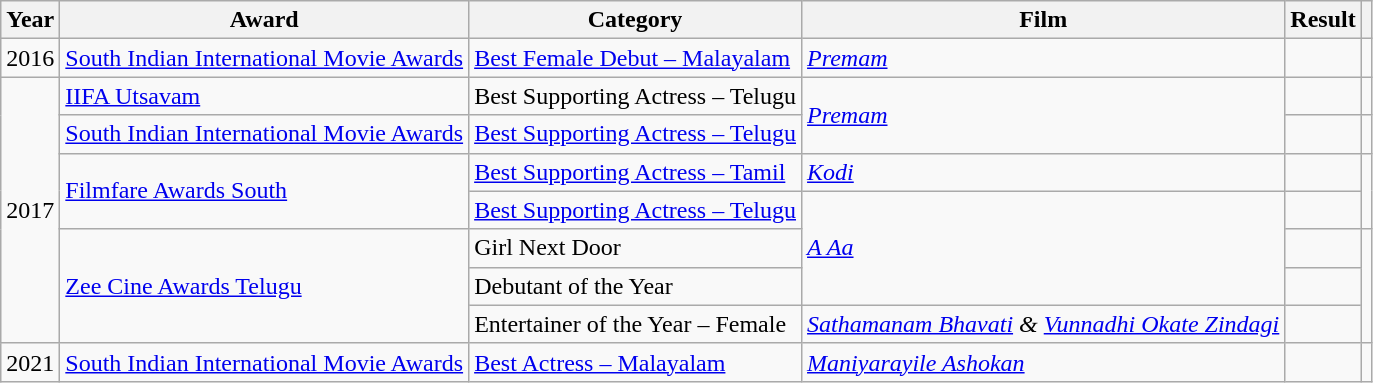<table class="wikitable">
<tr>
<th>Year</th>
<th>Award</th>
<th>Category</th>
<th>Film</th>
<th>Result</th>
<th></th>
</tr>
<tr>
<td>2016</td>
<td><a href='#'>South Indian International Movie Awards</a></td>
<td><a href='#'>Best Female Debut – Malayalam</a></td>
<td><em><a href='#'>Premam</a></em></td>
<td></td>
<td></td>
</tr>
<tr>
<td rowspan="7">2017</td>
<td><a href='#'>IIFA Utsavam</a></td>
<td>Best Supporting Actress – Telugu</td>
<td rowspan="2"><em><a href='#'>Premam</a></em></td>
<td></td>
<td></td>
</tr>
<tr>
<td><a href='#'>South Indian International Movie Awards</a></td>
<td><a href='#'>Best Supporting Actress – Telugu</a></td>
<td></td>
<td></td>
</tr>
<tr>
<td rowspan="2"><a href='#'>Filmfare Awards South</a></td>
<td><a href='#'>Best Supporting Actress – Tamil</a></td>
<td><em><a href='#'>Kodi</a></em></td>
<td></td>
<td rowspan="2"></td>
</tr>
<tr>
<td><a href='#'>Best Supporting Actress – Telugu</a></td>
<td rowspan="3"><em><a href='#'>A Aa</a></em></td>
<td></td>
</tr>
<tr>
<td rowspan="3"><a href='#'>Zee Cine Awards Telugu</a></td>
<td>Girl Next Door</td>
<td></td>
<td rowspan="3"></td>
</tr>
<tr>
<td>Debutant of the Year</td>
<td></td>
</tr>
<tr>
<td>Entertainer of the Year – Female</td>
<td><em><a href='#'>Sathamanam Bhavati</a> & <a href='#'>Vunnadhi Okate Zindagi</a></em></td>
<td></td>
</tr>
<tr>
<td>2021</td>
<td><a href='#'>South Indian International Movie Awards</a></td>
<td><a href='#'>Best Actress – Malayalam</a></td>
<td><em><a href='#'>Maniyarayile Ashokan</a></em></td>
<td></td>
<td></td>
</tr>
</table>
